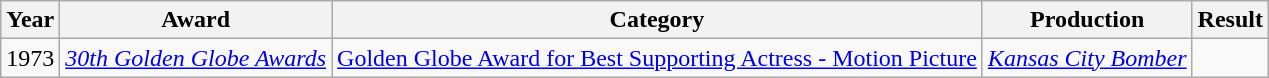<table class="wikitable sortable">
<tr>
<th>Year</th>
<th>Award</th>
<th>Category</th>
<th>Production</th>
<th class="wikitable unsortable">Result</th>
</tr>
<tr>
<td>1973</td>
<td><em><a href='#'>30th Golden Globe Awards</a></em></td>
<td><a href='#'>Golden Globe Award for Best Supporting Actress - Motion Picture</a></td>
<td><em><a href='#'>Kansas City Bomber</a></em></td>
<td></td>
</tr>
</table>
